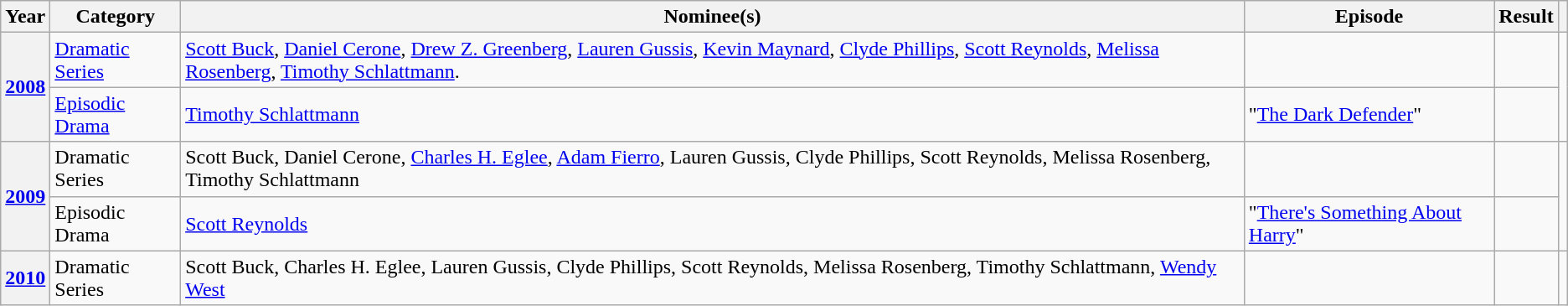<table class="wikitable sortable plainrowheaders">
<tr>
<th scope=col>Year</th>
<th scope=col>Category</th>
<th scope=col>Nominee(s)</th>
<th scope=col>Episode</th>
<th scope=col>Result</th>
<th scope="col" class="unsortable"></th>
</tr>
<tr>
<th scope=rowgroup rowspan="2"><a href='#'>2008</a></th>
<td><a href='#'>Dramatic Series</a></td>
<td data-sort-value="Buck, Scott"><a href='#'>Scott Buck</a>, <a href='#'>Daniel Cerone</a>, <a href='#'>Drew Z. Greenberg</a>, <a href='#'>Lauren Gussis</a>, <a href='#'>Kevin Maynard</a>, <a href='#'>Clyde Phillips</a>, <a href='#'>Scott Reynolds</a>, <a href='#'>Melissa Rosenberg</a>, <a href='#'>Timothy Schlattmann</a>.</td>
<td></td>
<td></td>
<td rowspan="2"></td>
</tr>
<tr>
<td><a href='#'>Episodic Drama</a></td>
<td data-sort-value="Schlattmann, Timothy"><a href='#'>Timothy Schlattmann</a></td>
<td data-sort-value="Dark Defender, The">"<a href='#'>The Dark Defender</a>"</td>
<td></td>
</tr>
<tr>
<th scope=rowgroup rowspan=2><a href='#'>2009</a></th>
<td>Dramatic Series</td>
<td data-sort-value="Buck, Scott">Scott Buck, Daniel Cerone, <a href='#'>Charles H. Eglee</a>, <a href='#'>Adam Fierro</a>, Lauren Gussis, Clyde Phillips, Scott Reynolds, Melissa Rosenberg, Timothy Schlattmann</td>
<td></td>
<td></td>
<td rowspan="2"></td>
</tr>
<tr>
<td>Episodic Drama</td>
<td data-sort-value="Reynolds, Scott"><a href='#'>Scott Reynolds</a></td>
<td>"<a href='#'>There's Something About Harry</a>"</td>
<td></td>
</tr>
<tr>
<th scope=row><a href='#'>2010</a></th>
<td>Dramatic Series</td>
<td data-sort-value="Buck, Scott">Scott Buck, Charles H. Eglee, Lauren Gussis, Clyde Phillips, Scott Reynolds, Melissa Rosenberg, Timothy Schlattmann, <a href='#'>Wendy West</a></td>
<td></td>
<td></td>
<td></td>
</tr>
</table>
